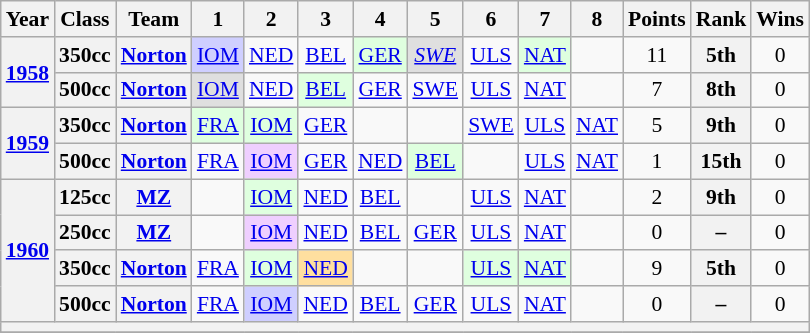<table class="wikitable" style="text-align:center; font-size:90%">
<tr>
<th>Year</th>
<th>Class</th>
<th>Team</th>
<th>1</th>
<th>2</th>
<th>3</th>
<th>4</th>
<th>5</th>
<th>6</th>
<th>7</th>
<th>8</th>
<th>Points</th>
<th>Rank</th>
<th>Wins</th>
</tr>
<tr>
<th rowspan=2><a href='#'>1958</a></th>
<th>350cc</th>
<th><a href='#'>Norton</a></th>
<td style="background:#CFCFFF;"><a href='#'>IOM</a><br></td>
<td><a href='#'>NED</a></td>
<td><a href='#'>BEL</a></td>
<td style="background:#DFFFDF;"><a href='#'>GER</a><br></td>
<td style="background:#DFDFDF;"><em><a href='#'>SWE</a></em><br></td>
<td><a href='#'>ULS</a></td>
<td style="background:#DFFFDF;"><a href='#'>NAT</a><br></td>
<td></td>
<td>11</td>
<th>5th</th>
<td>0</td>
</tr>
<tr>
<th>500cc</th>
<th><a href='#'>Norton</a></th>
<td style="background:#DFDFDF;"><a href='#'>IOM</a><br></td>
<td><a href='#'>NED</a></td>
<td style="background:#DFFFDF;"><a href='#'>BEL</a><br></td>
<td><a href='#'>GER</a></td>
<td><a href='#'>SWE</a></td>
<td><a href='#'>ULS</a></td>
<td><a href='#'>NAT</a></td>
<td></td>
<td>7</td>
<th>8th</th>
<td>0</td>
</tr>
<tr>
<th rowspan=2><a href='#'>1959</a></th>
<th>350cc</th>
<th><a href='#'>Norton</a></th>
<td style="background:#DFFFDF;"><a href='#'>FRA</a><br></td>
<td style="background:#DFFFDF;"><a href='#'>IOM</a><br></td>
<td><a href='#'>GER</a></td>
<td></td>
<td></td>
<td><a href='#'>SWE</a></td>
<td><a href='#'>ULS</a></td>
<td><a href='#'>NAT</a></td>
<td>5</td>
<th>9th</th>
<td>0</td>
</tr>
<tr>
<th>500cc</th>
<th><a href='#'>Norton</a></th>
<td><a href='#'>FRA</a></td>
<td style="background:#EFCFFF;"><a href='#'>IOM</a><br></td>
<td><a href='#'>GER</a></td>
<td><a href='#'>NED</a></td>
<td style="background:#DFFFDF;"><a href='#'>BEL</a><br></td>
<td></td>
<td><a href='#'>ULS</a></td>
<td><a href='#'>NAT</a></td>
<td>1</td>
<th>15th</th>
<td>0</td>
</tr>
<tr>
<th rowspan=4><a href='#'>1960</a></th>
<th>125cc</th>
<th><a href='#'>MZ</a></th>
<td></td>
<td style="background:#DFFFDF;"><a href='#'>IOM</a><br></td>
<td><a href='#'>NED</a></td>
<td><a href='#'>BEL</a></td>
<td></td>
<td><a href='#'>ULS</a></td>
<td><a href='#'>NAT</a></td>
<td></td>
<td>2</td>
<th>9th</th>
<td>0</td>
</tr>
<tr>
<th>250cc</th>
<th><a href='#'>MZ</a></th>
<td></td>
<td style="background:#EFCFFF;"><a href='#'>IOM</a><br></td>
<td><a href='#'>NED</a></td>
<td><a href='#'>BEL</a></td>
<td><a href='#'>GER</a></td>
<td><a href='#'>ULS</a></td>
<td><a href='#'>NAT</a></td>
<td></td>
<td>0</td>
<th>–</th>
<td>0</td>
</tr>
<tr>
<th>350cc</th>
<th><a href='#'>Norton</a></th>
<td><a href='#'>FRA</a></td>
<td style="background:#DFFFDF;"><a href='#'>IOM</a><br></td>
<td style="background:#FFDF9F;"><a href='#'>NED</a><br></td>
<td></td>
<td></td>
<td style="background:#DFFFDF;"><a href='#'>ULS</a><br></td>
<td style="background:#DFFFDF;"><a href='#'>NAT</a><br></td>
<td></td>
<td>9</td>
<th>5th</th>
<td>0</td>
</tr>
<tr>
<th>500cc</th>
<th><a href='#'>Norton</a></th>
<td><a href='#'>FRA</a></td>
<td style="background:#CFCFFF;"><a href='#'>IOM</a><br></td>
<td><a href='#'>NED</a></td>
<td><a href='#'>BEL</a></td>
<td><a href='#'>GER</a></td>
<td><a href='#'>ULS</a></td>
<td><a href='#'>NAT</a></td>
<td></td>
<td>0</td>
<th>–</th>
<td>0</td>
</tr>
<tr>
<th colspan="14"></th>
</tr>
<tr>
</tr>
</table>
